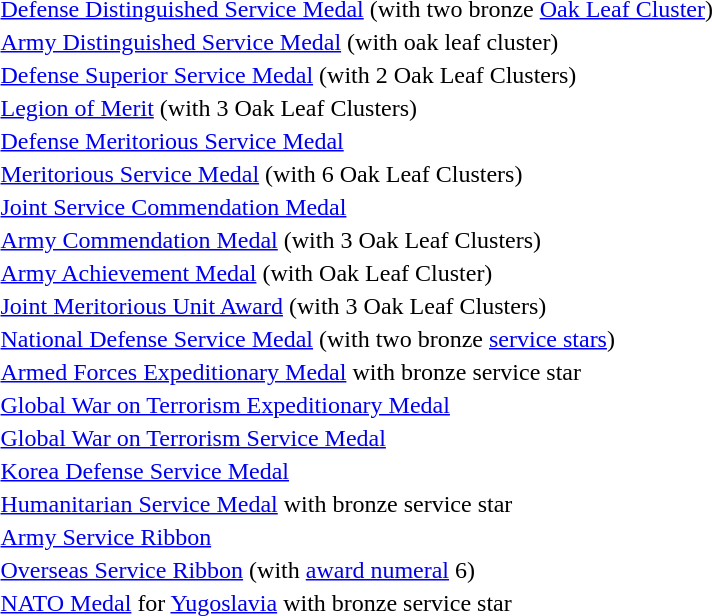<table>
<tr>
<td></td>
<td><a href='#'>Defense Distinguished Service Medal</a> (with two bronze <a href='#'>Oak Leaf Cluster</a>)</td>
</tr>
<tr>
<td></td>
<td><a href='#'>Army Distinguished Service Medal</a> (with oak leaf cluster)</td>
</tr>
<tr>
<td></td>
<td><a href='#'>Defense Superior Service Medal</a> (with 2 Oak Leaf Clusters)</td>
</tr>
<tr>
<td></td>
<td><a href='#'>Legion of Merit</a> (with 3 Oak Leaf Clusters)</td>
</tr>
<tr>
<td></td>
<td><a href='#'>Defense Meritorious Service Medal</a></td>
</tr>
<tr>
<td></td>
<td><a href='#'>Meritorious Service Medal</a> (with 6 Oak Leaf Clusters)</td>
</tr>
<tr>
<td></td>
<td><a href='#'>Joint Service Commendation Medal</a></td>
</tr>
<tr>
<td></td>
<td><a href='#'>Army Commendation Medal</a> (with 3 Oak Leaf Clusters)</td>
</tr>
<tr>
<td></td>
<td><a href='#'>Army Achievement Medal</a> (with Oak Leaf Cluster)</td>
</tr>
<tr>
<td></td>
<td><a href='#'>Joint Meritorious Unit Award</a> (with 3 Oak Leaf Clusters)</td>
</tr>
<tr>
<td></td>
<td><a href='#'>National Defense Service Medal</a> (with two bronze <a href='#'>service stars</a>)</td>
</tr>
<tr>
<td></td>
<td><a href='#'>Armed Forces Expeditionary Medal</a> with bronze service star</td>
</tr>
<tr>
<td></td>
<td><a href='#'>Global War on Terrorism Expeditionary Medal</a></td>
</tr>
<tr>
<td></td>
<td><a href='#'>Global War on Terrorism Service Medal</a></td>
</tr>
<tr>
<td></td>
<td><a href='#'>Korea Defense Service Medal</a></td>
</tr>
<tr>
<td></td>
<td><a href='#'>Humanitarian Service Medal</a> with bronze service star</td>
</tr>
<tr>
<td></td>
<td><a href='#'>Army Service Ribbon</a></td>
</tr>
<tr>
<td><span></span></td>
<td><a href='#'>Overseas Service Ribbon</a> (with <a href='#'>award numeral</a> 6)</td>
</tr>
<tr>
<td></td>
<td><a href='#'>NATO Medal</a> for <a href='#'>Yugoslavia</a> with bronze service star</td>
</tr>
</table>
